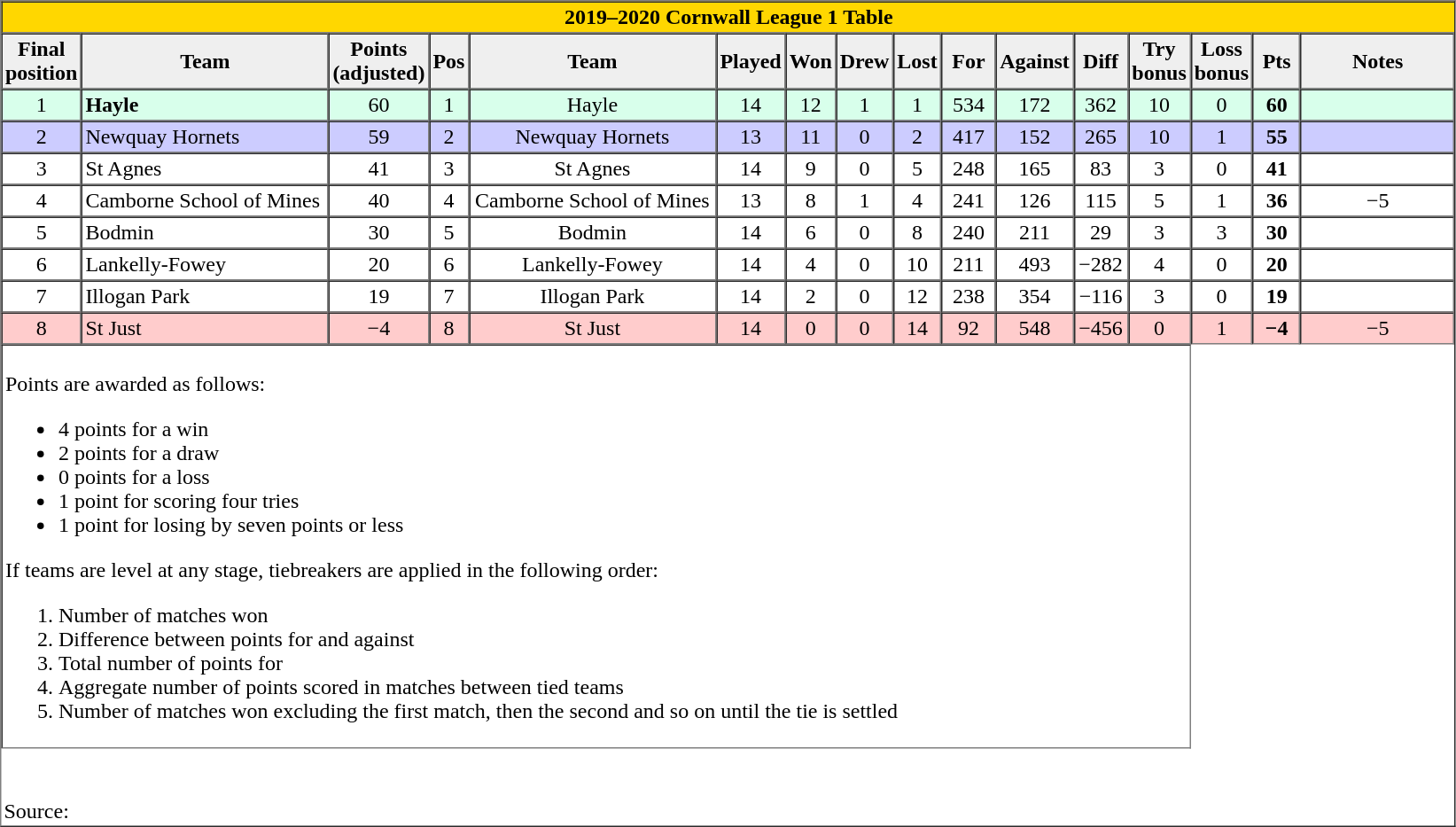<table border="1" cellpadding="2" cellspacing="0">
<tr bgcolor="gold">
<th colspan=16 style="border-right:0px;";>2019–2020 Cornwall League 1 Table</th>
</tr>
<tr bgcolor="#efefef">
<th width="20">Final<br> position</th>
<th width="180">Team</th>
<th width="20">Points<br>(adjusted)</th>
<th width="20">Pos</th>
<th width="180">Team</th>
<th width="25">Played</th>
<th width="25">Won</th>
<th width="25">Drew</th>
<th width="25">Lost</th>
<th width="35">For</th>
<th width="35">Against</th>
<th width="35">Diff</th>
<th width="35">Try bonus</th>
<th width="35">Loss bonus</th>
<th width="30">Pts</th>
<th width="110">Notes</th>
</tr>
<tr bgcolor=#d8ffeb align=center>
<td>1</td>
<td align=left><strong>Hayle</strong></td>
<td>60</td>
<td>1</td>
<td>Hayle</td>
<td>14</td>
<td>12</td>
<td>1</td>
<td>1</td>
<td>534</td>
<td>172</td>
<td>362</td>
<td>10</td>
<td>0</td>
<td><strong>60</strong></td>
<td></td>
</tr>
<tr bgcolor=#ccccff align=center>
<td>2</td>
<td align=left>Newquay Hornets</td>
<td>59</td>
<td>2</td>
<td>Newquay Hornets</td>
<td>13</td>
<td>11</td>
<td>0</td>
<td>2</td>
<td>417</td>
<td>152</td>
<td>265</td>
<td>10</td>
<td>1</td>
<td><strong>55</strong></td>
<td></td>
</tr>
<tr align=center>
<td>3</td>
<td align=left>St Agnes</td>
<td>41</td>
<td>3</td>
<td>St Agnes</td>
<td>14</td>
<td>9</td>
<td>0</td>
<td>5</td>
<td>248</td>
<td>165</td>
<td>83</td>
<td>3</td>
<td>0</td>
<td><strong>41</strong></td>
<td></td>
</tr>
<tr align=center>
<td>4</td>
<td align=left>Camborne School of Mines</td>
<td>40</td>
<td>4</td>
<td>Camborne School of Mines</td>
<td>13</td>
<td>8</td>
<td>1</td>
<td>4</td>
<td>241</td>
<td>126</td>
<td>115</td>
<td>5</td>
<td>1</td>
<td><strong>36</strong></td>
<td>−5</td>
</tr>
<tr align=center>
<td>5</td>
<td align=left>Bodmin</td>
<td>30</td>
<td>5</td>
<td>Bodmin</td>
<td>14</td>
<td>6</td>
<td>0</td>
<td>8</td>
<td>240</td>
<td>211</td>
<td>29</td>
<td>3</td>
<td>3</td>
<td><strong>30</strong></td>
<td></td>
</tr>
<tr align=center>
<td>6</td>
<td align=left>Lankelly-Fowey</td>
<td>20</td>
<td>6</td>
<td>Lankelly-Fowey</td>
<td>14</td>
<td>4</td>
<td>0</td>
<td>10</td>
<td>211</td>
<td>493</td>
<td>−282</td>
<td>4</td>
<td>0</td>
<td><strong>20</strong></td>
<td></td>
</tr>
<tr align=center>
<td>7</td>
<td align=left>Illogan Park</td>
<td>19</td>
<td>7</td>
<td>Illogan Park</td>
<td>14</td>
<td>2</td>
<td>0</td>
<td>12</td>
<td>238</td>
<td>354</td>
<td>−116</td>
<td>3</td>
<td>0</td>
<td><strong>19</strong></td>
<td></td>
</tr>
<tr bgcolor=#ffcccc align=center>
<td>8</td>
<td align=left>St Just</td>
<td>−4</td>
<td>8</td>
<td>St Just</td>
<td>14</td>
<td>0</td>
<td>0</td>
<td>14</td>
<td>92</td>
<td>548</td>
<td>−456</td>
<td>0</td>
<td>1</td>
<td><strong>−4</strong></td>
<td>−5</td>
</tr>
<tr align=center>
</tr>
<tr bgcolor=#ffffff>
<td colspan="13"><br>Points are awarded as follows:<ul><li>4 points for a win</li><li>2 points for a draw</li><li>0 points for a loss</li><li>1 point for scoring four tries</li><li>1 point for losing by seven points or less</li></ul>If teams are level at any stage, tiebreakers are applied in the following order:<ol><li>Number of matches won</li><li>Difference between points for and against</li><li>Total number of points for</li><li>Aggregate number of points scored in matches between tied teams</li><li>Number of matches won excluding the first match, then the second and so on until the tie is settled</li></ol></td>
</tr>
<tr |align=left|>
<td colspan="15" style="border:0px"><br> <br>Source:</td>
</tr>
</table>
